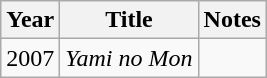<table class="wikitable">
<tr>
<th>Year</th>
<th>Title</th>
<th>Notes</th>
</tr>
<tr>
<td>2007</td>
<td><em>Yami no Mon</em></td>
<td></td>
</tr>
</table>
